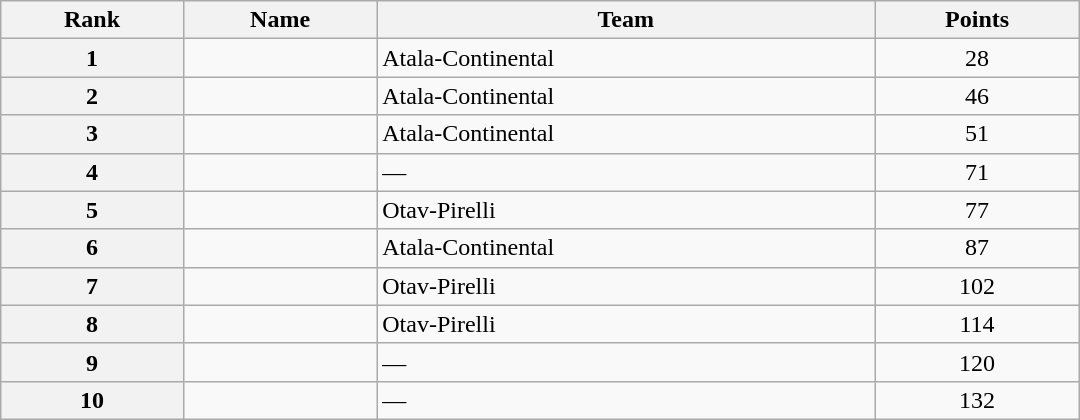<table class="wikitable" style="width:45em;margin-bottom:0;">
<tr>
<th>Rank</th>
<th>Name</th>
<th>Team</th>
<th>Points</th>
</tr>
<tr>
<th style="text-align:center">1</th>
<td></td>
<td>Atala-Continental</td>
<td style="text-align:center;">28</td>
</tr>
<tr>
<th style="text-align:center">2</th>
<td></td>
<td>Atala-Continental</td>
<td style="text-align:center;">46</td>
</tr>
<tr>
<th style="text-align:center">3</th>
<td></td>
<td>Atala-Continental</td>
<td style="text-align:center;">51</td>
</tr>
<tr>
<th style="text-align:center">4</th>
<td></td>
<td>—</td>
<td style="text-align:center;">71</td>
</tr>
<tr>
<th style="text-align:center">5</th>
<td></td>
<td>Otav-Pirelli</td>
<td style="text-align:center;">77</td>
</tr>
<tr>
<th style="text-align:center">6</th>
<td></td>
<td>Atala-Continental</td>
<td style="text-align:center;">87</td>
</tr>
<tr>
<th style="text-align:center">7</th>
<td></td>
<td>Otav-Pirelli</td>
<td style="text-align:center;">102</td>
</tr>
<tr>
<th style="text-align:center">8</th>
<td></td>
<td>Otav-Pirelli</td>
<td style="text-align:center;">114</td>
</tr>
<tr>
<th style="text-align:center">9</th>
<td></td>
<td>—</td>
<td style="text-align:center;">120</td>
</tr>
<tr>
<th style="text-align:center">10</th>
<td></td>
<td>—</td>
<td style="text-align:center;">132</td>
</tr>
</table>
